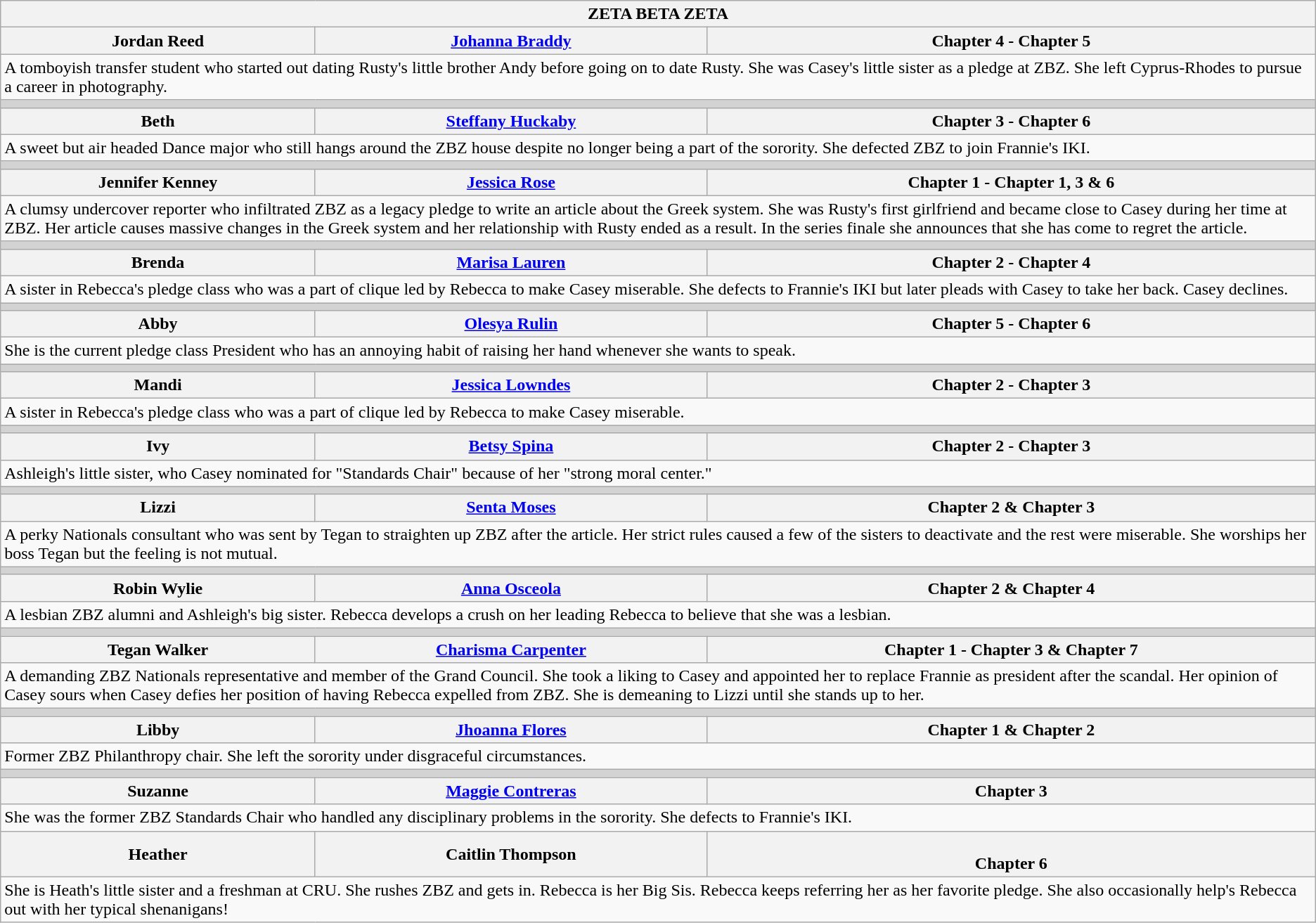<table class="wikitable">
<tr>
<th colspan="3">ZETA BETA ZETA</th>
</tr>
<tr>
<th><strong>Jordan Reed</strong></th>
<th><a href='#'>Johanna Braddy</a></th>
<th>Chapter 4 - Chapter 5</th>
</tr>
<tr>
<td colspan="3">A tomboyish transfer student who started out dating Rusty's little brother Andy before going on to date Rusty. She was Casey's little sister as a pledge at ZBZ. She left Cyprus-Rhodes to pursue a career in photography.</td>
</tr>
<tr>
<td colspan="3" style="background:lightgray;"></td>
</tr>
<tr>
<th><strong>Beth</strong></th>
<th><a href='#'>Steffany Huckaby</a></th>
<th>Chapter 3 - Chapter 6</th>
</tr>
<tr>
<td colspan="3">A sweet but air headed Dance major who still hangs around the ZBZ house despite no longer being a part of the sorority. She defected ZBZ to join Frannie's IKI.</td>
</tr>
<tr>
<td colspan="3" style="background:lightgray;"></td>
</tr>
<tr>
<th><strong>Jennifer Kenney</strong></th>
<th><a href='#'>Jessica Rose</a></th>
<th>Chapter 1 - Chapter 1, 3 & 6</th>
</tr>
<tr>
<td colspan="3">A clumsy undercover reporter who infiltrated ZBZ as a legacy pledge to write an article about the Greek system. She was Rusty's first girlfriend and became close to Casey during her time at ZBZ. Her article causes massive changes in the Greek system and her relationship with Rusty ended as a result. In the series finale she announces that she has come to regret the article.</td>
</tr>
<tr>
<td colspan="3" style="background:lightgray;"></td>
</tr>
<tr>
<th><strong>Brenda</strong></th>
<th><a href='#'>Marisa Lauren</a></th>
<th>Chapter 2 - Chapter 4</th>
</tr>
<tr>
<td colspan="3">A sister in Rebecca's pledge class who was a part of clique led by Rebecca to make Casey miserable. She defects to Frannie's IKI but later pleads with Casey to take her back. Casey declines.</td>
</tr>
<tr>
<td colspan="3" style="background:lightgray;"></td>
</tr>
<tr>
<th><strong>Abby</strong></th>
<th><a href='#'>Olesya Rulin</a></th>
<th>Chapter 5 - Chapter 6</th>
</tr>
<tr>
<td colspan="3">She is the current pledge class President who has an annoying habit of raising her hand whenever she wants to speak.</td>
</tr>
<tr>
<td colspan="3" style="background:lightgray;"></td>
</tr>
<tr>
<th><strong>Mandi</strong></th>
<th><a href='#'>Jessica Lowndes</a></th>
<th>Chapter 2 - Chapter 3</th>
</tr>
<tr>
<td colspan="3">A sister in Rebecca's pledge class who was a part of clique led by Rebecca to make Casey miserable.</td>
</tr>
<tr>
<td colspan="3" style="background:lightgray;"></td>
</tr>
<tr>
<th><strong>Ivy</strong></th>
<th><a href='#'>Betsy Spina</a></th>
<th>Chapter 2 - Chapter 3</th>
</tr>
<tr>
<td colspan="3">Ashleigh's little sister, who Casey nominated for "Standards Chair" because of her "strong moral center."</td>
</tr>
<tr>
<td colspan="3" style="background:lightgray;"></td>
</tr>
<tr>
<th><strong>Lizzi</strong></th>
<th><a href='#'>Senta Moses</a></th>
<th>Chapter 2 & Chapter 3</th>
</tr>
<tr>
<td colspan="3">A perky Nationals consultant who was sent by Tegan to straighten up ZBZ after the article. Her strict rules caused a few of the sisters to deactivate and the rest were miserable. She worships her boss Tegan but the feeling is not mutual.</td>
</tr>
<tr>
<td colspan="3" style="background:lightgray;"></td>
</tr>
<tr>
<th><strong>Robin Wylie</strong></th>
<th><a href='#'>Anna Osceola</a></th>
<th>Chapter 2 & Chapter 4</th>
</tr>
<tr>
<td colspan="3">A lesbian ZBZ alumni and Ashleigh's big sister. Rebecca develops a crush on her leading Rebecca to believe that she was a lesbian.</td>
</tr>
<tr>
<td colspan="3" style="background:lightgray;"></td>
</tr>
<tr>
<th><strong>Tegan Walker</strong></th>
<th><a href='#'>Charisma Carpenter</a></th>
<th>Chapter 1 - Chapter 3 & Chapter 7</th>
</tr>
<tr>
<td colspan="3">A demanding ZBZ Nationals representative and member of the Grand Council. She took a liking to Casey and appointed her to replace Frannie as president after the scandal. Her opinion of Casey sours when Casey defies her position of having Rebecca expelled from ZBZ. She is demeaning to Lizzi until she stands up to her.</td>
</tr>
<tr>
<td colspan="3" style="background:lightgray;"></td>
</tr>
<tr>
<th><strong>Libby</strong></th>
<th><a href='#'>Jhoanna Flores</a></th>
<th>Chapter 1 & Chapter 2</th>
</tr>
<tr>
<td colspan="3">Former ZBZ Philanthropy chair. She left the sorority under disgraceful circumstances.</td>
</tr>
<tr>
<td colspan="3" style="background:lightgray;"></td>
</tr>
<tr>
<th><strong>Suzanne</strong></th>
<th><a href='#'>Maggie Contreras</a></th>
<th>Chapter 3</th>
</tr>
<tr>
<td colspan="3">She was the former ZBZ Standards Chair who handled any disciplinary problems in the sorority. She defects to Frannie's IKI.</td>
</tr>
<tr>
<th><strong>Heather</strong></th>
<th>Caitlin Thompson</th>
<th><br>Chapter 6</th>
</tr>
<tr>
<td colspan="3">She is Heath's little sister and a freshman at CRU. She rushes ZBZ and gets in. Rebecca is her Big Sis. Rebecca keeps referring her as her favorite pledge. She also occasionally help's Rebecca out with her typical shenanigans!</td>
</tr>
</table>
